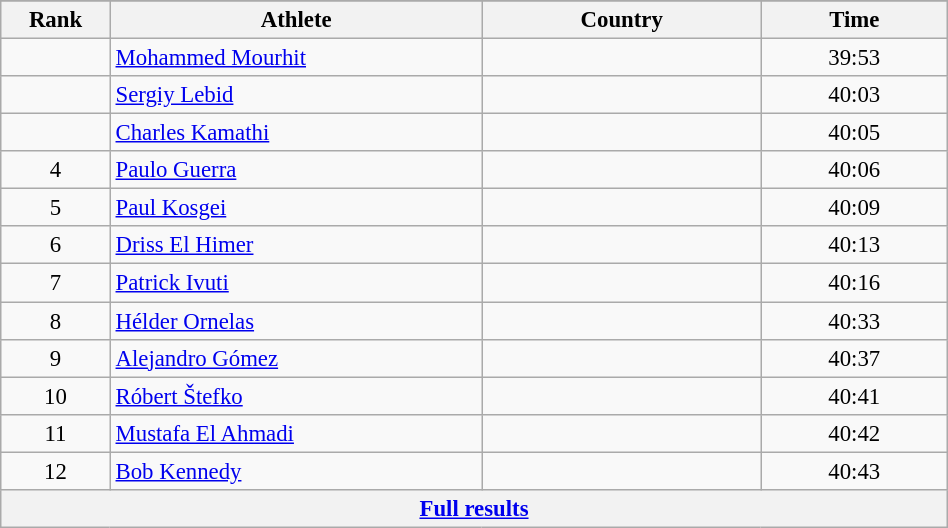<table class="wikitable sortable" style=" text-align:center; font-size:95%;" width="50%">
<tr>
</tr>
<tr>
<th width=5%>Rank</th>
<th width=20%>Athlete</th>
<th width=15%>Country</th>
<th width=10%>Time</th>
</tr>
<tr>
<td align=center></td>
<td align=left><a href='#'>Mohammed Mourhit</a></td>
<td align=left></td>
<td>39:53</td>
</tr>
<tr>
<td align=center></td>
<td align=left><a href='#'>Sergiy Lebid</a></td>
<td align=left></td>
<td>40:03</td>
</tr>
<tr>
<td align=center></td>
<td align=left><a href='#'>Charles Kamathi</a></td>
<td align=left></td>
<td>40:05</td>
</tr>
<tr>
<td align=center>4</td>
<td align=left><a href='#'>Paulo Guerra</a></td>
<td align=left></td>
<td>40:06</td>
</tr>
<tr>
<td align=center>5</td>
<td align=left><a href='#'>Paul Kosgei</a></td>
<td align=left></td>
<td>40:09</td>
</tr>
<tr>
<td align=center>6</td>
<td align=left><a href='#'>Driss El Himer</a></td>
<td align=left></td>
<td>40:13</td>
</tr>
<tr>
<td align=center>7</td>
<td align=left><a href='#'>Patrick Ivuti</a></td>
<td align=left></td>
<td>40:16</td>
</tr>
<tr>
<td align=center>8</td>
<td align=left><a href='#'>Hélder Ornelas</a></td>
<td align=left></td>
<td>40:33</td>
</tr>
<tr>
<td align=center>9</td>
<td align=left><a href='#'>Alejandro Gómez</a></td>
<td align=left></td>
<td>40:37</td>
</tr>
<tr>
<td align=center>10</td>
<td align=left><a href='#'>Róbert Štefko</a></td>
<td align=left></td>
<td>40:41</td>
</tr>
<tr>
<td align=center>11</td>
<td align=left><a href='#'>Mustafa El Ahmadi</a></td>
<td align=left></td>
<td>40:42</td>
</tr>
<tr>
<td align=center>12</td>
<td align=left><a href='#'>Bob Kennedy</a></td>
<td align=left></td>
<td>40:43</td>
</tr>
<tr class="sortbottom">
<th colspan=4 align=center><a href='#'>Full results</a></th>
</tr>
</table>
